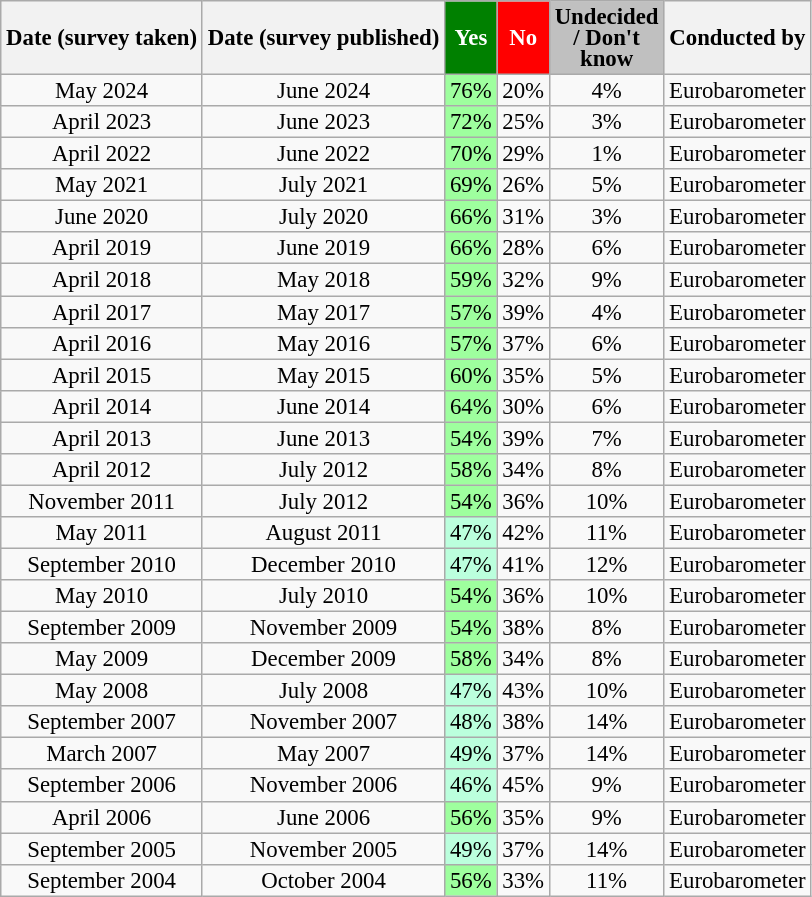<table class="wikitable sortable" style="text-align:center;font-size:95%;line-height:14px">
<tr>
<th>Date (survey taken)</th>
<th>Date (survey published)</th>
<th style="background:green; color:white;">Yes</th>
<th style="background:red; color:white;">No</th>
<th style="background:silver; color:black; width:50px">Undecided / Don't know</th>
<th>Conducted by</th>
</tr>
<tr>
<td>May 2024</td>
<td>June 2024</td>
<td style="background:#9EFF9E;vertical-align:middle;text-align:center;" class="table-yes">76%</td>
<td>20%</td>
<td>4%</td>
<td>Eurobarometer</td>
</tr>
<tr>
<td>April 2023</td>
<td>June 2023</td>
<td style="background:#9EFF9E;vertical-align:middle;text-align:center;" class="table-yes">72%</td>
<td>25%</td>
<td>3%</td>
<td>Eurobarometer</td>
</tr>
<tr>
<td>April 2022</td>
<td>June 2022</td>
<td style="background:#9EFF9E;vertical-align:middle;text-align:center;" class="table-yes">70%</td>
<td>29%</td>
<td>1%</td>
<td>Eurobarometer</td>
</tr>
<tr>
<td>May 2021</td>
<td>July 2021</td>
<td style="background:#9EFF9E;vertical-align:middle;text-align:center;" class="table-yes">69%</td>
<td>26%</td>
<td>5%</td>
<td>Eurobarometer</td>
</tr>
<tr>
<td>June 2020</td>
<td>July 2020</td>
<td style="background:#9EFF9E;vertical-align:middle;text-align:center;" class="table-yes">66%</td>
<td>31%</td>
<td>3%</td>
<td>Eurobarometer</td>
</tr>
<tr>
<td>April 2019</td>
<td>June 2019</td>
<td style="background:#9EFF9E;vertical-align:middle;text-align:center;" class="table-yes">66%</td>
<td>28%</td>
<td>6%</td>
<td>Eurobarometer</td>
</tr>
<tr>
<td>April 2018</td>
<td>May 2018</td>
<td style="background:#9EFF9E;vertical-align:middle;text-align:center;" class="table-yes">59%</td>
<td>32%</td>
<td>9%</td>
<td>Eurobarometer</td>
</tr>
<tr>
<td>April 2017</td>
<td>May 2017</td>
<td style="background:#9EFF9E;vertical-align:middle;text-align:center;" class="table-yes">57%</td>
<td>39%</td>
<td>4%</td>
<td>Eurobarometer</td>
</tr>
<tr>
<td>April 2016</td>
<td>May 2016</td>
<td style="background:#9EFF9E;vertical-align:middle;text-align:center;" class="table-yes">57%</td>
<td>37%</td>
<td>6%</td>
<td>Eurobarometer</td>
</tr>
<tr>
<td>April 2015</td>
<td>May 2015</td>
<td style="background:#9EFF9E;vertical-align:middle;text-align:center;" class="table-yes">60%</td>
<td>35%</td>
<td>5%</td>
<td>Eurobarometer</td>
</tr>
<tr>
<td>April 2014</td>
<td>June 2014</td>
<td style="background:#9EFF9E;vertical-align:middle;text-align:center;" class="table-yes">64%</td>
<td>30%</td>
<td>6%</td>
<td>Eurobarometer</td>
</tr>
<tr>
<td>April 2013</td>
<td>June 2013</td>
<td style="background:#9EFF9E;vertical-align:middle;text-align:center;" class="table-yes">54%</td>
<td>39%</td>
<td>7%</td>
<td>Eurobarometer</td>
</tr>
<tr>
<td>April 2012</td>
<td>July 2012</td>
<td style="background:#9EFF9E;vertical-align:middle;text-align:center;" class="table-yes">58%</td>
<td>34%</td>
<td>8%</td>
<td>Eurobarometer</td>
</tr>
<tr>
<td>November 2011</td>
<td>July 2012</td>
<td style="background:#9EFF9E;vertical-align:middle;text-align:center;" class="table-yes">54%</td>
<td>36%</td>
<td>10%</td>
<td>Eurobarometer</td>
</tr>
<tr>
<td>May 2011</td>
<td>August 2011</td>
<td style="background:#bfd; color:black; vertical-align:middle; text-align:center; " class="table-yes2">47%</td>
<td>42%</td>
<td>11%</td>
<td>Eurobarometer</td>
</tr>
<tr>
<td>September 2010</td>
<td>December 2010</td>
<td style="background:#bfd; color:black; vertical-align:middle; text-align:center; " class="table-yes2">47%</td>
<td>41%</td>
<td>12%</td>
<td>Eurobarometer</td>
</tr>
<tr>
<td>May 2010</td>
<td>July 2010</td>
<td style="background:#9EFF9E;vertical-align:middle;text-align:center;" class="table-yes">54%</td>
<td>36%</td>
<td>10%</td>
<td>Eurobarometer</td>
</tr>
<tr>
<td>September 2009</td>
<td>November 2009</td>
<td style="background:#9EFF9E;vertical-align:middle;text-align:center;" class="table-yes">54%</td>
<td>38%</td>
<td>8%</td>
<td>Eurobarometer</td>
</tr>
<tr>
<td>May 2009</td>
<td>December 2009</td>
<td style="background:#9EFF9E;vertical-align:middle;text-align:center;" class="table-yes">58%</td>
<td>34%</td>
<td>8%</td>
<td>Eurobarometer</td>
</tr>
<tr>
<td>May 2008</td>
<td>July 2008</td>
<td style="background:#bfd; color:black; vertical-align:middle; text-align:center; " class="table-yes2">47%</td>
<td>43%</td>
<td>10%</td>
<td>Eurobarometer</td>
</tr>
<tr>
<td>September 2007</td>
<td>November 2007</td>
<td style="background:#bfd; color:black; vertical-align:middle; text-align:center; " class="table-yes2">48%</td>
<td>38%</td>
<td>14%</td>
<td>Eurobarometer</td>
</tr>
<tr>
<td>March 2007</td>
<td>May 2007</td>
<td style="background:#bfd; color:black; vertical-align:middle; text-align:center; " class="table-yes2">49%</td>
<td>37%</td>
<td>14%</td>
<td>Eurobarometer</td>
</tr>
<tr>
<td>September 2006</td>
<td>November 2006</td>
<td style="background:#bfd; color:black; vertical-align:middle; text-align:center; " class="table-yes2">46%</td>
<td>45%</td>
<td>9%</td>
<td>Eurobarometer</td>
</tr>
<tr>
<td>April 2006</td>
<td>June 2006</td>
<td style="background:#9EFF9E;vertical-align:middle;text-align:center;" class="table-yes">56%</td>
<td>35%</td>
<td>9%</td>
<td>Eurobarometer</td>
</tr>
<tr>
<td>September 2005</td>
<td>November 2005</td>
<td style="background:#bfd; color:black; vertical-align:middle; text-align:center; " class="table-yes2">49%</td>
<td>37%</td>
<td>14%</td>
<td>Eurobarometer</td>
</tr>
<tr>
<td>September 2004</td>
<td>October 2004</td>
<td style="background:#9EFF9E;vertical-align:middle;text-align:center;" class="table-yes">56%</td>
<td>33%</td>
<td>11%</td>
<td>Eurobarometer</td>
</tr>
</table>
